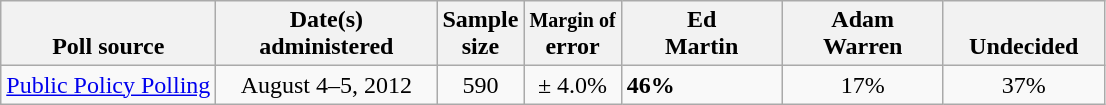<table class="wikitable">
<tr valign= bottom>
<th>Poll source</th>
<th style="width:140px;">Date(s)<br>administered</th>
<th class=small>Sample<br>size</th>
<th><small>Margin of</small><br>error</th>
<th width=100px>Ed<br>Martin</th>
<th width=100px>Adam<br>Warren</th>
<th width=100px>Undecided</th>
</tr>
<tr>
<td><a href='#'>Public Policy Polling</a></td>
<td align=center>August 4–5, 2012</td>
<td align=center>590</td>
<td align=center>± 4.0%</td>
<td><strong>46%</strong></td>
<td align=center>17%</td>
<td align=center>37%</td>
</tr>
</table>
